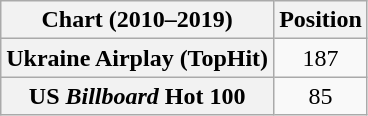<table class="wikitable sortable plainrowheaders" style="text-align:center">
<tr>
<th scope="col">Chart (2010–2019)</th>
<th scope="col">Position</th>
</tr>
<tr>
<th scope="row">Ukraine Airplay (TopHit)</th>
<td>187</td>
</tr>
<tr>
<th scope="row">US <em>Billboard</em> Hot 100</th>
<td>85</td>
</tr>
</table>
